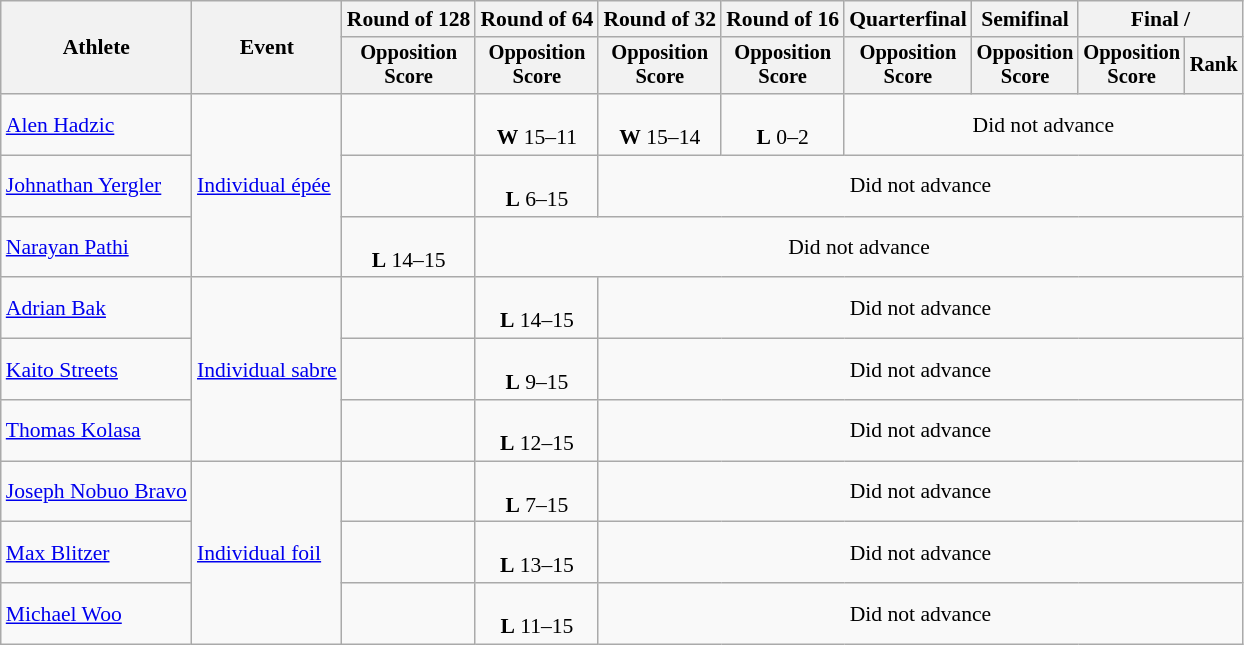<table class="wikitable" style="font-size:90%">
<tr>
<th rowspan=2>Athlete</th>
<th rowspan=2>Event</th>
<th>Round of 128</th>
<th>Round of 64</th>
<th>Round of 32</th>
<th>Round of 16</th>
<th>Quarterfinal</th>
<th>Semifinal</th>
<th colspan=2>Final / </th>
</tr>
<tr style="font-size:95%">
<th>Opposition <br> Score</th>
<th>Opposition <br> Score</th>
<th>Opposition <br> Score</th>
<th>Opposition <br> Score</th>
<th>Opposition <br> Score</th>
<th>Opposition <br> Score</th>
<th>Opposition <br> Score</th>
<th>Rank</th>
</tr>
<tr align=center>
<td align=left><a href='#'>Alen Hadzic</a></td>
<td align=left rowspan=3><a href='#'>Individual épée</a></td>
<td></td>
<td><br><strong>W</strong> 15–11</td>
<td><br><strong>W</strong> 15–14</td>
<td><br><strong>L</strong> 0–2</td>
<td colspan=4 align=center>Did not advance</td>
</tr>
<tr align=center>
<td align=left><a href='#'>Johnathan Yergler</a></td>
<td></td>
<td><br><strong>L</strong> 6–15</td>
<td colspan=6 align=center>Did not advance</td>
</tr>
<tr align=center>
<td align=left><a href='#'>Narayan Pathi</a></td>
<td><br><strong>L</strong> 14–15</td>
<td colspan=7 align=center>Did not advance</td>
</tr>
<tr align=center>
<td align=left><a href='#'>Adrian Bak</a></td>
<td align=left rowspan=3><a href='#'>Individual sabre</a></td>
<td></td>
<td><br><strong>L</strong> 14–15</td>
<td colspan=6 align=center>Did not advance</td>
</tr>
<tr align=center>
<td align=left><a href='#'>Kaito Streets</a></td>
<td></td>
<td><br><strong>L</strong> 9–15</td>
<td colspan=6 align=center>Did not advance</td>
</tr>
<tr align=center>
<td align=left><a href='#'>Thomas Kolasa</a></td>
<td></td>
<td><br><strong>L</strong> 12–15</td>
<td colspan=6 align=center>Did not advance</td>
</tr>
<tr align=center>
<td align=left><a href='#'>Joseph Nobuo Bravo</a></td>
<td align=left rowspan=3><a href='#'>Individual foil</a></td>
<td></td>
<td><br><strong>L</strong> 7–15</td>
<td colspan=6 align=center>Did not advance</td>
</tr>
<tr align=center>
<td align=left><a href='#'>Max Blitzer</a></td>
<td></td>
<td><br><strong>L</strong> 13–15</td>
<td colspan=6 align=center>Did not advance</td>
</tr>
<tr align=center>
<td align=left><a href='#'>Michael Woo</a></td>
<td></td>
<td><br><strong>L</strong> 11–15</td>
<td colspan=6 align=center>Did not advance</td>
</tr>
</table>
